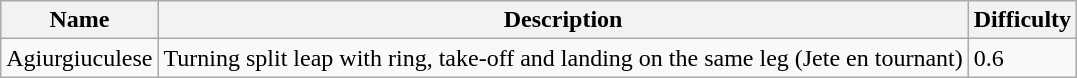<table class="wikitable">
<tr>
<th>Name</th>
<th>Description</th>
<th>Difficulty</th>
</tr>
<tr>
<td>Agiurgiuculese</td>
<td>Turning split leap with ring, take-off and landing on the same leg (Jete en tournant)</td>
<td>0.6</td>
</tr>
</table>
